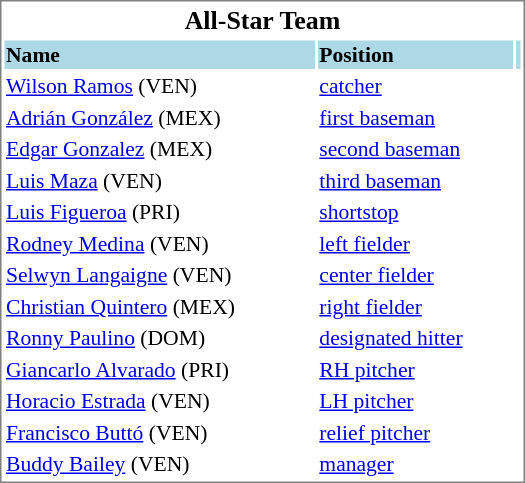<table cellpadding="1"  style="width:350px; font-size:90%; border:1px solid gray;">
<tr style="text-align:center; font-size:larger;">
<td colspan=6><strong>All-Star Team</strong></td>
</tr>
<tr style="background:lightblue;">
<td><strong>Name</strong></td>
<td><strong>Position</strong></td>
<td></td>
</tr>
<tr>
<td><a href='#'>Wilson Ramos</a> (VEN)</td>
<td><a href='#'>catcher</a></td>
</tr>
<tr>
<td><a href='#'>Adrián González</a> (MEX)</td>
<td><a href='#'>first baseman</a></td>
</tr>
<tr>
<td><a href='#'>Edgar Gonzalez</a> (MEX)</td>
<td><a href='#'>second baseman</a></td>
</tr>
<tr>
<td><a href='#'>Luis Maza</a> (VEN)</td>
<td><a href='#'>third baseman</a></td>
</tr>
<tr>
<td><a href='#'>Luis Figueroa</a> (PRI)</td>
<td><a href='#'>shortstop</a></td>
</tr>
<tr>
<td><a href='#'>Rodney Medina</a> (VEN)</td>
<td><a href='#'>left fielder</a></td>
</tr>
<tr>
<td><a href='#'>Selwyn Langaigne</a> (VEN)</td>
<td><a href='#'>center fielder</a></td>
</tr>
<tr>
<td><a href='#'>Christian Quintero</a> (MEX)</td>
<td><a href='#'>right fielder</a></td>
</tr>
<tr>
<td><a href='#'>Ronny Paulino</a> (DOM)</td>
<td><a href='#'>designated hitter</a></td>
</tr>
<tr>
<td><a href='#'>Giancarlo Alvarado</a> (PRI)</td>
<td><a href='#'>RH pitcher</a></td>
</tr>
<tr>
<td><a href='#'>Horacio Estrada</a> (VEN)</td>
<td><a href='#'>LH pitcher</a></td>
</tr>
<tr>
<td><a href='#'>Francisco Buttó</a> (VEN)</td>
<td><a href='#'>relief pitcher</a></td>
</tr>
<tr>
<td><a href='#'>Buddy Bailey</a> (VEN)</td>
<td><a href='#'>manager</a></td>
</tr>
</table>
